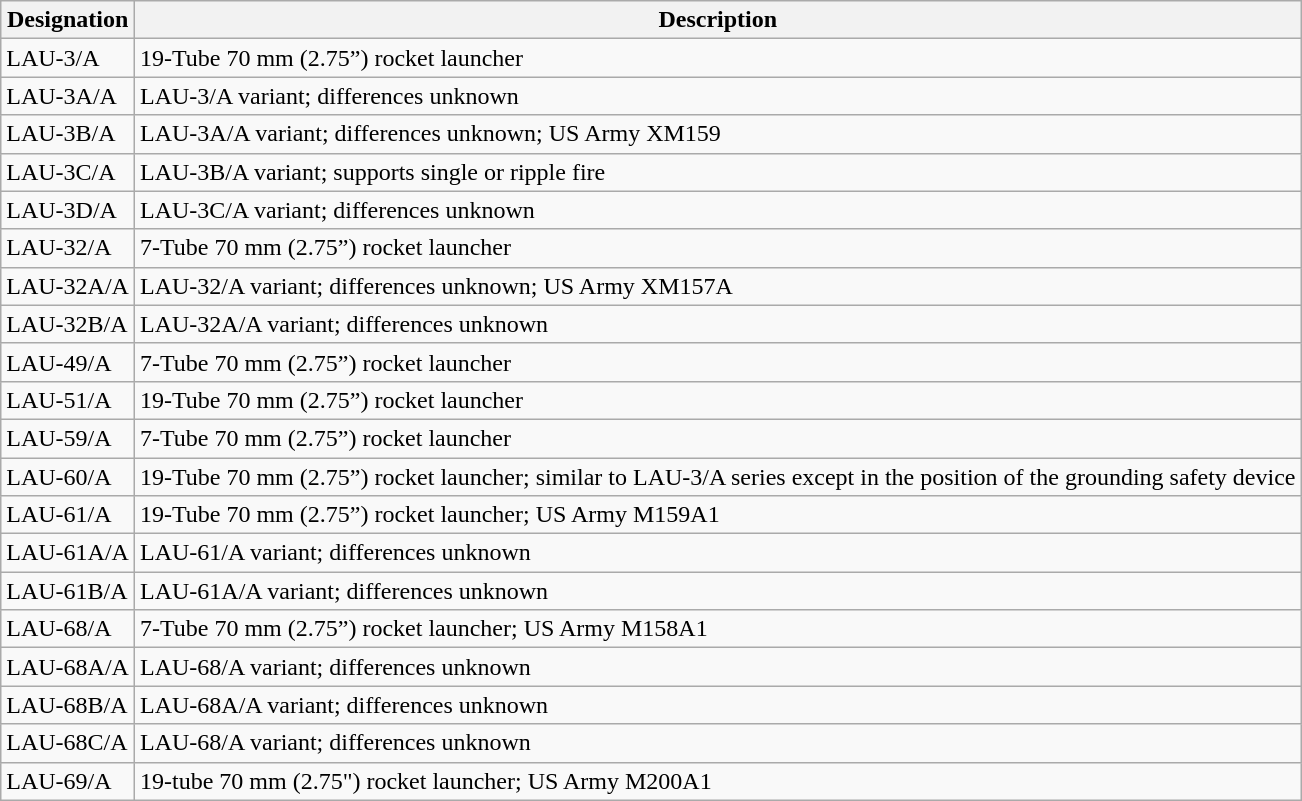<table class="wikitable">
<tr>
<th>Designation</th>
<th>Description</th>
</tr>
<tr>
<td>LAU-3/A</td>
<td>19-Tube 70 mm (2.75”) rocket launcher</td>
</tr>
<tr>
<td>LAU-3A/A</td>
<td>LAU-3/A variant; differences unknown</td>
</tr>
<tr>
<td>LAU-3B/A</td>
<td>LAU-3A/A variant; differences unknown; US Army XM159</td>
</tr>
<tr>
<td>LAU-3C/A</td>
<td>LAU-3B/A variant; supports single or ripple fire</td>
</tr>
<tr>
<td>LAU-3D/A</td>
<td>LAU-3C/A variant; differences unknown</td>
</tr>
<tr>
<td>LAU-32/A</td>
<td>7-Tube 70 mm (2.75”) rocket launcher</td>
</tr>
<tr>
<td>LAU-32A/A</td>
<td>LAU-32/A variant; differences unknown; US Army XM157A</td>
</tr>
<tr>
<td>LAU-32B/A</td>
<td>LAU-32A/A variant; differences unknown</td>
</tr>
<tr>
<td>LAU-49/A</td>
<td>7-Tube 70 mm (2.75”) rocket launcher</td>
</tr>
<tr>
<td>LAU-51/A</td>
<td>19-Tube 70 mm (2.75”) rocket launcher</td>
</tr>
<tr>
<td>LAU-59/A</td>
<td>7-Tube 70 mm (2.75”) rocket launcher</td>
</tr>
<tr>
<td>LAU-60/A</td>
<td>19-Tube 70 mm (2.75”) rocket launcher; similar to LAU-3/A series except in the position of the grounding safety device</td>
</tr>
<tr>
<td>LAU-61/A</td>
<td>19-Tube 70 mm (2.75”) rocket launcher; US Army M159A1</td>
</tr>
<tr>
<td>LAU-61A/A</td>
<td>LAU-61/A variant; differences unknown</td>
</tr>
<tr>
<td>LAU-61B/A</td>
<td>LAU-61A/A variant; differences unknown</td>
</tr>
<tr>
<td>LAU-68/A</td>
<td>7-Tube 70 mm (2.75”) rocket launcher; US Army M158A1</td>
</tr>
<tr>
<td>LAU-68A/A</td>
<td>LAU-68/A variant; differences unknown</td>
</tr>
<tr>
<td>LAU-68B/A</td>
<td>LAU-68A/A variant; differences unknown</td>
</tr>
<tr>
<td>LAU-68C/A</td>
<td>LAU-68/A variant; differences unknown</td>
</tr>
<tr>
<td>LAU-69/A</td>
<td>19-tube 70 mm (2.75") rocket launcher; US Army M200A1</td>
</tr>
</table>
